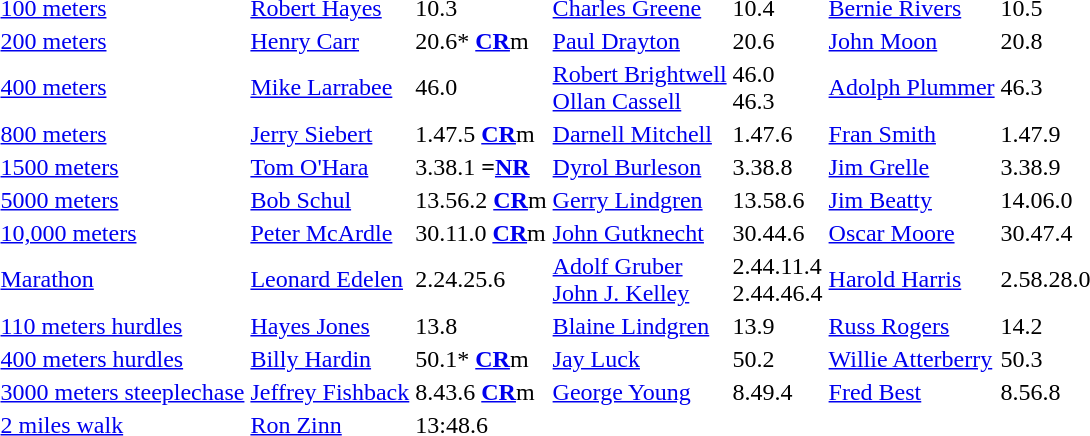<table>
<tr>
<td><a href='#'>100 meters</a></td>
<td><a href='#'>Robert Hayes</a></td>
<td>10.3</td>
<td><a href='#'>Charles Greene</a></td>
<td>10.4</td>
<td><a href='#'>Bernie Rivers</a></td>
<td>10.5</td>
</tr>
<tr>
<td><a href='#'>200 meters</a></td>
<td><a href='#'>Henry Carr</a></td>
<td>20.6* <strong><a href='#'>CR</a></strong>m</td>
<td><a href='#'>Paul Drayton</a></td>
<td>20.6</td>
<td><a href='#'>John Moon</a></td>
<td>20.8</td>
</tr>
<tr>
<td><a href='#'>400 meters</a></td>
<td><a href='#'>Mike Larrabee</a></td>
<td>46.0</td>
<td><a href='#'>Robert Brightwell</a> <br><a href='#'>Ollan Cassell</a></td>
<td>46.0<br>46.3</td>
<td><a href='#'>Adolph Plummer</a></td>
<td>46.3</td>
</tr>
<tr>
<td><a href='#'>800 meters</a></td>
<td><a href='#'>Jerry Siebert</a></td>
<td>1.47.5 <strong><a href='#'>CR</a></strong>m</td>
<td><a href='#'>Darnell Mitchell</a></td>
<td>1.47.6</td>
<td><a href='#'>Fran Smith</a></td>
<td>1.47.9</td>
</tr>
<tr>
<td><a href='#'>1500 meters</a></td>
<td><a href='#'>Tom O'Hara</a></td>
<td>3.38.1 <strong>=<a href='#'>NR</a></strong></td>
<td><a href='#'>Dyrol Burleson</a></td>
<td>3.38.8</td>
<td><a href='#'>Jim Grelle</a></td>
<td>3.38.9</td>
</tr>
<tr>
<td><a href='#'>5000 meters</a></td>
<td><a href='#'>Bob Schul</a></td>
<td>13.56.2 <strong><a href='#'>CR</a></strong>m</td>
<td><a href='#'>Gerry Lindgren</a></td>
<td>13.58.6</td>
<td><a href='#'>Jim Beatty</a></td>
<td>14.06.0</td>
</tr>
<tr>
<td><a href='#'>10,000 meters</a></td>
<td><a href='#'>Peter McArdle</a></td>
<td>30.11.0 <strong><a href='#'>CR</a></strong>m</td>
<td><a href='#'>John Gutknecht</a></td>
<td>30.44.6</td>
<td><a href='#'>Oscar Moore</a></td>
<td>30.47.4</td>
</tr>
<tr>
<td><a href='#'>Marathon</a></td>
<td><a href='#'>Leonard Edelen</a></td>
<td>2.24.25.6</td>
<td><a href='#'>Adolf Gruber</a> <br><a href='#'>John J. Kelley</a></td>
<td>2.44.11.4<br>2.44.46.4</td>
<td><a href='#'>Harold Harris</a></td>
<td>2.58.28.0</td>
</tr>
<tr>
<td><a href='#'>110 meters hurdles</a></td>
<td><a href='#'>Hayes Jones</a></td>
<td>13.8</td>
<td><a href='#'>Blaine Lindgren</a></td>
<td>13.9</td>
<td><a href='#'>Russ Rogers</a></td>
<td>14.2</td>
</tr>
<tr>
<td><a href='#'>400 meters hurdles</a></td>
<td><a href='#'>Billy Hardin</a></td>
<td>50.1* <strong><a href='#'>CR</a></strong>m</td>
<td><a href='#'>Jay Luck</a></td>
<td>50.2</td>
<td><a href='#'>Willie Atterberry</a></td>
<td>50.3</td>
</tr>
<tr>
<td><a href='#'>3000 meters steeplechase</a></td>
<td><a href='#'>Jeffrey Fishback</a></td>
<td>8.43.6 <strong><a href='#'>CR</a></strong>m</td>
<td><a href='#'>George Young</a></td>
<td>8.49.4</td>
<td><a href='#'>Fred Best</a></td>
<td>8.56.8</td>
</tr>
<tr>
<td><a href='#'>2 miles walk</a></td>
<td><a href='#'>Ron Zinn</a></td>
<td>13:48.6</td>
<td></td>
<td></td>
<td></td>
<td></td>
</tr>
</table>
